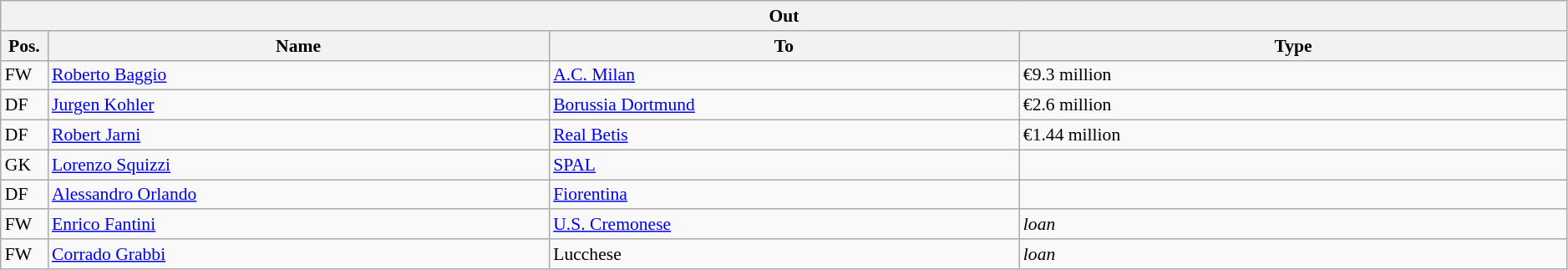<table class="wikitable" style="font-size:90%;width:99%;">
<tr>
<th colspan="4">Out</th>
</tr>
<tr>
<th width=3%>Pos.</th>
<th width=32%>Name</th>
<th width=30%>To</th>
<th width=35%>Type</th>
</tr>
<tr>
<td>FW</td>
<td><a href='#'>Roberto Baggio</a></td>
<td><a href='#'>A.C. Milan</a></td>
<td>€9.3 million</td>
</tr>
<tr>
<td>DF</td>
<td><a href='#'>Jurgen Kohler</a></td>
<td><a href='#'>Borussia Dortmund</a></td>
<td>€2.6 million</td>
</tr>
<tr>
<td>DF</td>
<td><a href='#'>Robert Jarni</a></td>
<td><a href='#'>Real Betis</a></td>
<td>€1.44 million</td>
</tr>
<tr>
<td>GK</td>
<td><a href='#'>Lorenzo Squizzi</a></td>
<td><a href='#'>SPAL</a></td>
<td></td>
</tr>
<tr>
<td>DF</td>
<td><a href='#'>Alessandro Orlando</a></td>
<td><a href='#'>Fiorentina</a></td>
<td></td>
</tr>
<tr>
<td>FW</td>
<td><a href='#'>Enrico Fantini</a></td>
<td><a href='#'>U.S. Cremonese</a></td>
<td><em>loan</em></td>
</tr>
<tr>
<td>FW</td>
<td><a href='#'>Corrado Grabbi</a></td>
<td>Lucchese</td>
<td><em>loan</em></td>
</tr>
</table>
